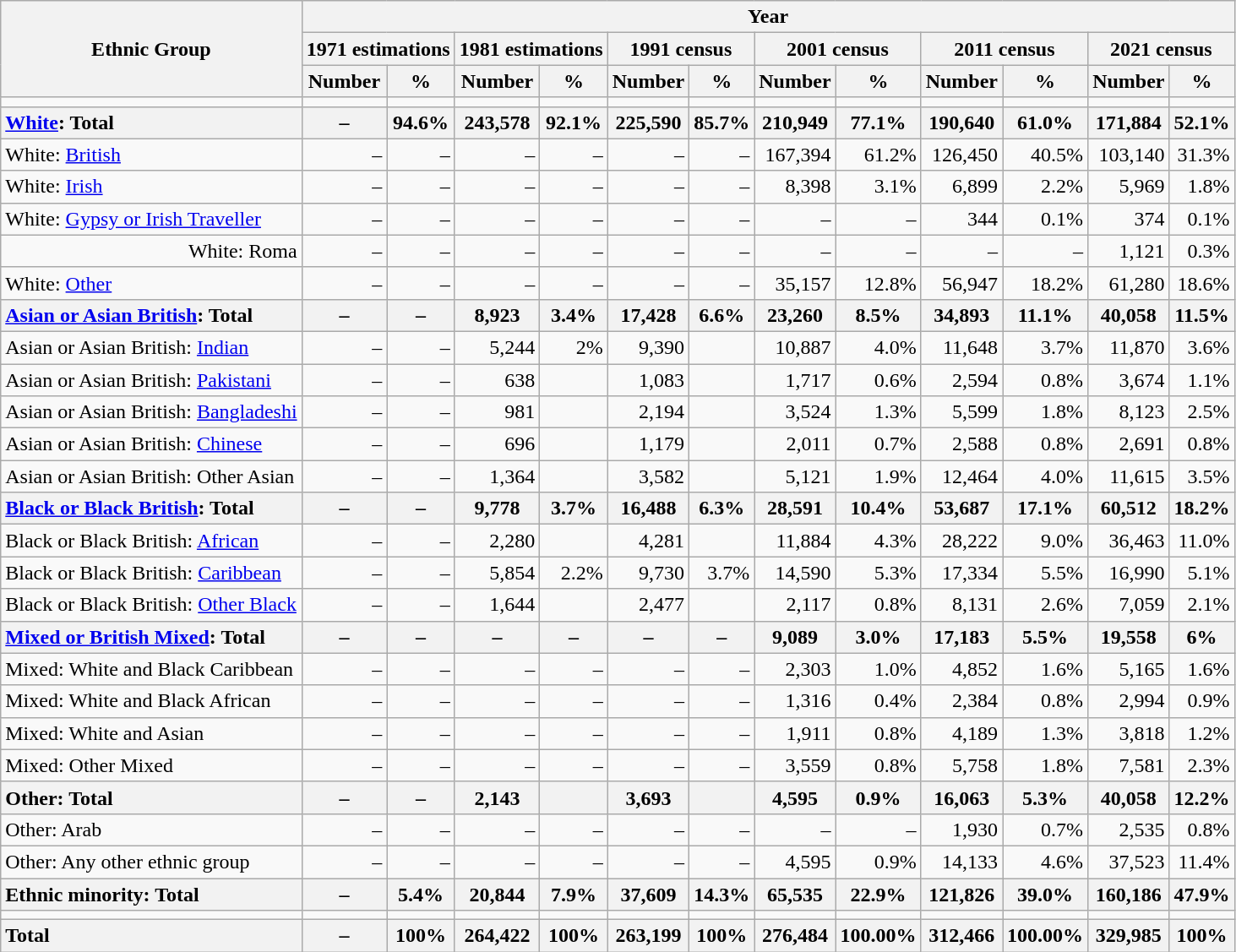<table class="wikitable sortable" style="text-align:right">
<tr>
<th rowspan="3">Ethnic Group</th>
<th colspan="12">Year</th>
</tr>
<tr>
<th colspan="2">1971 estimations</th>
<th colspan="2">1981 estimations</th>
<th colspan="2">1991 census</th>
<th colspan="2">2001 census</th>
<th colspan="2">2011 census</th>
<th colspan="2">2021 census</th>
</tr>
<tr>
<th>Number</th>
<th>%</th>
<th>Number</th>
<th>%</th>
<th>Number</th>
<th>%</th>
<th>Number</th>
<th>%</th>
<th>Number</th>
<th>%</th>
<th>Number</th>
<th>%</th>
</tr>
<tr>
<td></td>
<td></td>
<td></td>
<td></td>
<td></td>
<td></td>
<td></td>
<td></td>
<td></td>
<td></td>
<td></td>
<td></td>
<td></td>
</tr>
<tr>
<th style="text-align:left"><a href='#'>White</a>: Total</th>
<th>–</th>
<th>94.6%</th>
<th>243,578</th>
<th>92.1%</th>
<th>225,590</th>
<th>85.7%</th>
<th>210,949</th>
<th>77.1%</th>
<th>190,640</th>
<th>61.0%</th>
<th>171,884</th>
<th>52.1%</th>
</tr>
<tr>
<td style="text-align:left">White: <a href='#'>British</a></td>
<td>–</td>
<td>–</td>
<td>–</td>
<td>–</td>
<td>–</td>
<td>–</td>
<td>167,394</td>
<td>61.2%</td>
<td>126,450</td>
<td>40.5%</td>
<td>103,140</td>
<td>31.3%</td>
</tr>
<tr>
<td style="text-align:left">White: <a href='#'>Irish</a></td>
<td>–</td>
<td>–</td>
<td>–</td>
<td>–</td>
<td>–</td>
<td>–</td>
<td>8,398</td>
<td>3.1%</td>
<td>6,899</td>
<td>2.2%</td>
<td>5,969</td>
<td>1.8%</td>
</tr>
<tr>
<td style="text-align:left">White: <a href='#'>Gypsy or Irish Traveller</a></td>
<td>–</td>
<td>–</td>
<td>–</td>
<td>–</td>
<td>–</td>
<td>–</td>
<td>–</td>
<td>–</td>
<td>344</td>
<td>0.1%</td>
<td>374</td>
<td>0.1%</td>
</tr>
<tr>
<td>White: Roma</td>
<td>–</td>
<td>–</td>
<td>–</td>
<td>–</td>
<td>–</td>
<td>–</td>
<td>–</td>
<td>–</td>
<td>–</td>
<td>–</td>
<td>1,121</td>
<td>0.3%</td>
</tr>
<tr>
<td style="text-align:left">White: <a href='#'>Other</a></td>
<td>–</td>
<td>–</td>
<td>–</td>
<td>–</td>
<td>–</td>
<td>–</td>
<td>35,157</td>
<td>12.8%</td>
<td>56,947</td>
<td>18.2%</td>
<td>61,280</td>
<td>18.6%</td>
</tr>
<tr>
<th style="text-align:left"><a href='#'>Asian or Asian British</a>: Total</th>
<th>–</th>
<th>–</th>
<th>8,923</th>
<th>3.4%</th>
<th>17,428</th>
<th>6.6%</th>
<th>23,260</th>
<th>8.5%</th>
<th>34,893</th>
<th>11.1%</th>
<th>40,058</th>
<th>11.5%</th>
</tr>
<tr>
<td style="text-align:left">Asian or Asian British: <a href='#'>Indian</a></td>
<td>–</td>
<td>–</td>
<td>5,244</td>
<td>2%</td>
<td>9,390</td>
<td></td>
<td>10,887</td>
<td>4.0%</td>
<td>11,648</td>
<td>3.7%</td>
<td>11,870</td>
<td>3.6%</td>
</tr>
<tr>
<td style="text-align:left">Asian or Asian British: <a href='#'>Pakistani</a></td>
<td>–</td>
<td>–</td>
<td>638</td>
<td></td>
<td>1,083</td>
<td></td>
<td>1,717</td>
<td>0.6%</td>
<td>2,594</td>
<td>0.8%</td>
<td>3,674</td>
<td>1.1%</td>
</tr>
<tr>
<td style="text-align:left">Asian or Asian British: <a href='#'>Bangladeshi</a></td>
<td>–</td>
<td>–</td>
<td>981</td>
<td></td>
<td>2,194</td>
<td></td>
<td>3,524</td>
<td>1.3%</td>
<td>5,599</td>
<td>1.8%</td>
<td>8,123</td>
<td>2.5%</td>
</tr>
<tr>
<td style="text-align:left">Asian or Asian British: <a href='#'>Chinese</a></td>
<td>–</td>
<td>–</td>
<td>696</td>
<td></td>
<td>1,179</td>
<td></td>
<td>2,011</td>
<td>0.7%</td>
<td>2,588</td>
<td>0.8%</td>
<td>2,691</td>
<td>0.8%</td>
</tr>
<tr>
<td style="text-align:left">Asian or Asian British: Other Asian</td>
<td>–</td>
<td>–</td>
<td>1,364</td>
<td></td>
<td>3,582</td>
<td></td>
<td>5,121</td>
<td>1.9%</td>
<td>12,464</td>
<td>4.0%</td>
<td>11,615</td>
<td>3.5%</td>
</tr>
<tr>
<th style="text-align:left"><a href='#'>Black or Black British</a>: Total</th>
<th>–</th>
<th>–</th>
<th>9,778</th>
<th>3.7%</th>
<th>16,488</th>
<th>6.3%</th>
<th>28,591</th>
<th>10.4%</th>
<th>53,687</th>
<th>17.1%</th>
<th>60,512</th>
<th>18.2%</th>
</tr>
<tr>
<td style="text-align:left">Black or Black British: <a href='#'>African</a></td>
<td>–</td>
<td>–</td>
<td>2,280</td>
<td></td>
<td>4,281</td>
<td></td>
<td>11,884</td>
<td>4.3%</td>
<td>28,222</td>
<td>9.0%</td>
<td>36,463</td>
<td>11.0%</td>
</tr>
<tr>
<td style="text-align:left">Black or Black British: <a href='#'>Caribbean</a></td>
<td>–</td>
<td>–</td>
<td>5,854</td>
<td>2.2%</td>
<td>9,730</td>
<td>3.7%</td>
<td>14,590</td>
<td>5.3%</td>
<td>17,334</td>
<td>5.5%</td>
<td>16,990</td>
<td>5.1%</td>
</tr>
<tr>
<td style="text-align:left">Black or Black British: <a href='#'>Other Black</a></td>
<td>–</td>
<td>–</td>
<td>1,644</td>
<td></td>
<td>2,477</td>
<td></td>
<td>2,117</td>
<td>0.8%</td>
<td>8,131</td>
<td>2.6%</td>
<td>7,059</td>
<td>2.1%</td>
</tr>
<tr>
<th style="text-align:left"><a href='#'>Mixed or British Mixed</a>: Total</th>
<th>–</th>
<th>–</th>
<th>–</th>
<th>–</th>
<th>–</th>
<th>–</th>
<th>9,089</th>
<th>3.0%</th>
<th>17,183</th>
<th>5.5%</th>
<th>19,558</th>
<th>6%</th>
</tr>
<tr>
<td style="text-align:left">Mixed: White and Black Caribbean</td>
<td>–</td>
<td>–</td>
<td>–</td>
<td>–</td>
<td>–</td>
<td>–</td>
<td>2,303</td>
<td>1.0%</td>
<td>4,852</td>
<td>1.6%</td>
<td>5,165</td>
<td>1.6%</td>
</tr>
<tr>
<td style="text-align:left">Mixed: White and Black African</td>
<td>–</td>
<td>–</td>
<td>–</td>
<td>–</td>
<td>–</td>
<td>–</td>
<td>1,316</td>
<td>0.4%</td>
<td>2,384</td>
<td>0.8%</td>
<td>2,994</td>
<td>0.9%</td>
</tr>
<tr>
<td style="text-align:left">Mixed: White and Asian</td>
<td>–</td>
<td>–</td>
<td>–</td>
<td>–</td>
<td>–</td>
<td>–</td>
<td>1,911</td>
<td>0.8%</td>
<td>4,189</td>
<td>1.3%</td>
<td>3,818</td>
<td>1.2%</td>
</tr>
<tr>
<td style="text-align:left">Mixed: Other Mixed</td>
<td>–</td>
<td>–</td>
<td>–</td>
<td>–</td>
<td>–</td>
<td>–</td>
<td>3,559</td>
<td>0.8%</td>
<td>5,758</td>
<td>1.8%</td>
<td>7,581</td>
<td>2.3%</td>
</tr>
<tr 5>
<th style="text-align:left">Other: Total</th>
<th>–</th>
<th>–</th>
<th>2,143</th>
<th></th>
<th>3,693</th>
<th></th>
<th>4,595</th>
<th>0.9%</th>
<th>16,063</th>
<th>5.3%</th>
<th>40,058</th>
<th>12.2%</th>
</tr>
<tr>
<td style="text-align:left">Other: Arab</td>
<td>–</td>
<td>–</td>
<td>–</td>
<td>–</td>
<td>–</td>
<td>–</td>
<td>–</td>
<td>–</td>
<td>1,930</td>
<td>0.7%</td>
<td>2,535</td>
<td>0.8%</td>
</tr>
<tr>
<td style="text-align:left">Other: Any other ethnic group</td>
<td>–</td>
<td>–</td>
<td>–</td>
<td>–</td>
<td>–</td>
<td>–</td>
<td>4,595</td>
<td>0.9%</td>
<td>14,133</td>
<td>4.6%</td>
<td>37,523</td>
<td>11.4%</td>
</tr>
<tr>
<th style="text-align:left">Ethnic minority: Total</th>
<th>–</th>
<th>5.4%</th>
<th>20,844</th>
<th>7.9%</th>
<th>37,609</th>
<th>14.3%</th>
<th>65,535</th>
<th>22.9%</th>
<th>121,826</th>
<th>39.0%</th>
<th>160,186</th>
<th>47.9%</th>
</tr>
<tr>
<td></td>
<td></td>
<td></td>
<td></td>
<td></td>
<td></td>
<td></td>
<td></td>
<td></td>
<td></td>
<td></td>
<td></td>
<td></td>
</tr>
<tr>
<th style="text-align:left">Total</th>
<th>–</th>
<th>100%</th>
<th>264,422</th>
<th>100%</th>
<th>263,199</th>
<th>100%</th>
<th>276,484</th>
<th>100.00%</th>
<th>312,466</th>
<th>100.00%</th>
<th>329,985</th>
<th>100%</th>
</tr>
</table>
